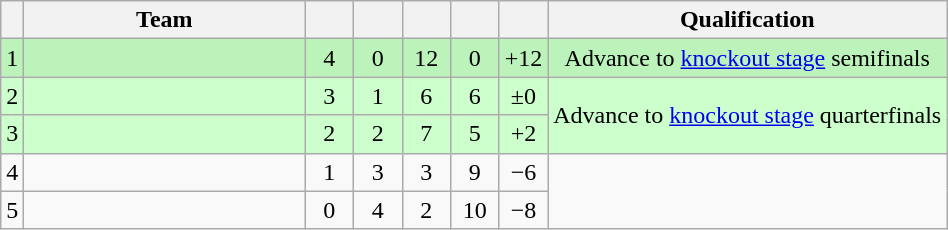<table class=wikitable style="text-align:center;">
<tr>
<th></th>
<th style="width:180px;">Team</th>
<th style="width:25px;"></th>
<th style="width:25px;"></th>
<th style="width:25px;"></th>
<th style="width:25px;"></th>
<th style="width:25px;"></th>
<th>Qualification</th>
</tr>
<tr style="background:#bbf3bb;">
<td>1</td>
<td align=left></td>
<td>4</td>
<td>0</td>
<td>12</td>
<td>0</td>
<td>+12</td>
<td>Advance to <a href='#'>knockout stage</a> semifinals</td>
</tr>
<tr style="background:#cfc;">
<td>2</td>
<td align=left></td>
<td>3</td>
<td>1</td>
<td>6</td>
<td>6</td>
<td>±0</td>
<td rowspan="2">Advance to <a href='#'>knockout stage</a> quarterfinals</td>
</tr>
<tr style="background:#cfc;">
<td>3</td>
<td align=left></td>
<td>2</td>
<td>2</td>
<td>7</td>
<td>5</td>
<td>+2</td>
</tr>
<tr>
<td>4</td>
<td align=left></td>
<td>1</td>
<td>3</td>
<td>3</td>
<td>9</td>
<td>−6</td>
<td rowspan="2"></td>
</tr>
<tr>
<td>5</td>
<td align=left></td>
<td>0</td>
<td>4</td>
<td>2</td>
<td>10</td>
<td>−8</td>
</tr>
</table>
